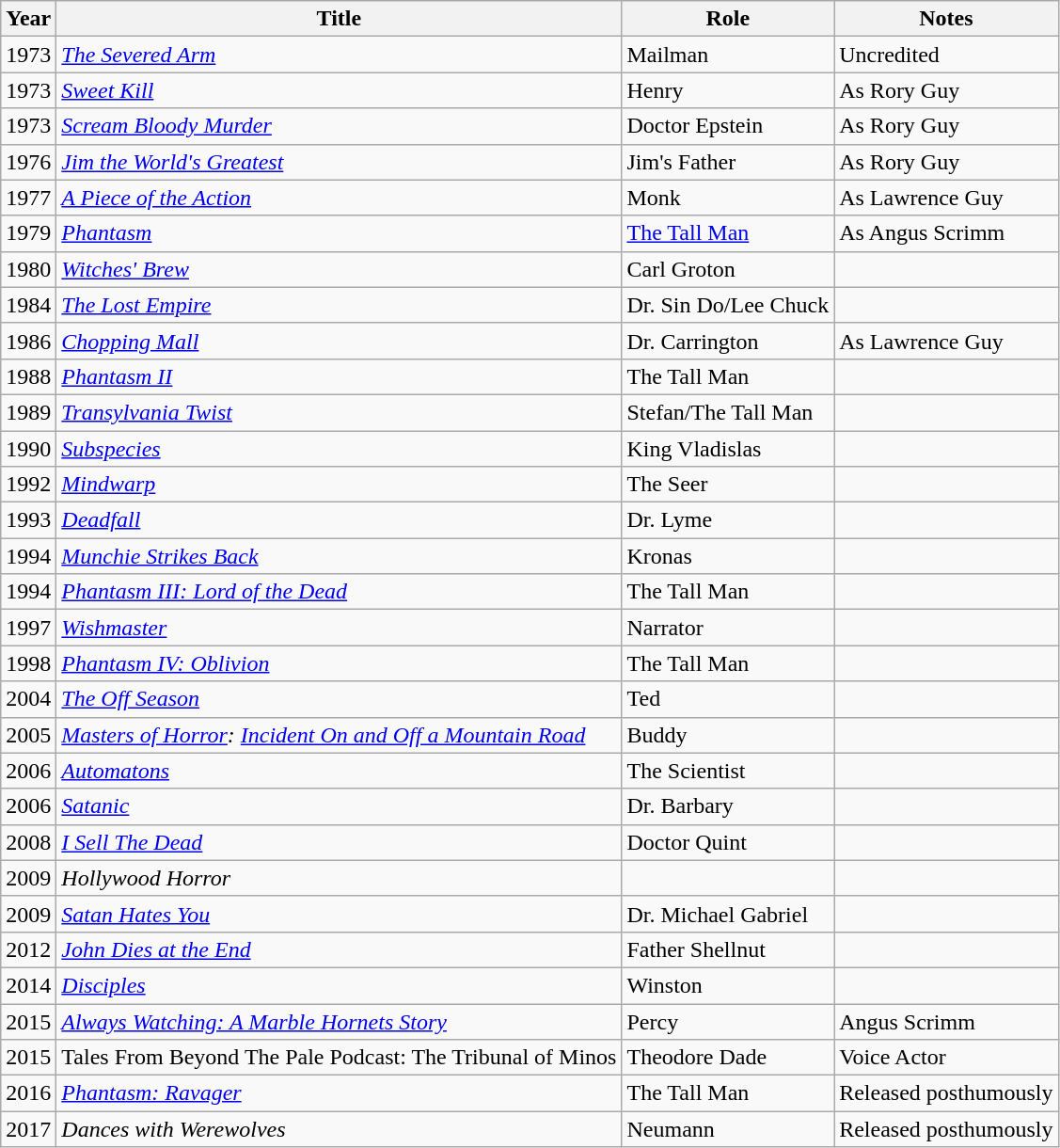<table class="wikitable sortable">
<tr>
<th>Year</th>
<th>Title</th>
<th>Role</th>
<th>Notes</th>
</tr>
<tr>
<td>1973</td>
<td><em><a href='#'>The Severed Arm</a></em></td>
<td>Mailman</td>
<td>Uncredited</td>
</tr>
<tr>
<td>1973</td>
<td><em><a href='#'>Sweet Kill</a></em></td>
<td>Henry</td>
<td>As Rory Guy</td>
</tr>
<tr>
<td>1973</td>
<td><em><a href='#'>Scream Bloody Murder</a></em></td>
<td>Doctor Epstein</td>
<td>As Rory Guy</td>
</tr>
<tr>
<td>1976</td>
<td><em><a href='#'>Jim the World's Greatest</a></em></td>
<td>Jim's Father</td>
<td>As Rory Guy</td>
</tr>
<tr>
<td>1977</td>
<td><em><a href='#'>A Piece of the Action</a></em></td>
<td>Monk</td>
<td>As Lawrence Guy</td>
</tr>
<tr>
<td>1979</td>
<td><em><a href='#'>Phantasm</a></em></td>
<td><a href='#'>The Tall Man</a></td>
<td>As Angus Scrimm</td>
</tr>
<tr>
<td>1980</td>
<td><em><a href='#'>Witches' Brew</a></em></td>
<td>Carl Groton</td>
<td></td>
</tr>
<tr>
<td>1984</td>
<td><em><a href='#'>The Lost Empire</a></em></td>
<td>Dr. Sin Do/Lee Chuck</td>
<td></td>
</tr>
<tr>
<td>1986</td>
<td><em><a href='#'>Chopping Mall</a></em></td>
<td>Dr. Carrington</td>
<td>As Lawrence Guy</td>
</tr>
<tr>
<td>1988</td>
<td><em><a href='#'>Phantasm II</a></em></td>
<td>The Tall Man</td>
<td></td>
</tr>
<tr>
<td>1989</td>
<td><em><a href='#'>Transylvania Twist</a></em></td>
<td>Stefan/The Tall Man</td>
<td></td>
</tr>
<tr>
<td>1990</td>
<td><em><a href='#'>Subspecies</a></em></td>
<td>King Vladislas</td>
<td></td>
</tr>
<tr>
<td>1992</td>
<td><em><a href='#'>Mindwarp</a></em></td>
<td>The Seer</td>
<td></td>
</tr>
<tr>
<td>1993</td>
<td><em><a href='#'>Deadfall</a></em></td>
<td>Dr. Lyme</td>
<td></td>
</tr>
<tr>
<td>1994</td>
<td><em><a href='#'>Munchie Strikes Back</a></em></td>
<td>Kronas</td>
<td></td>
</tr>
<tr>
<td>1994</td>
<td><em><a href='#'>Phantasm III: Lord of the Dead</a></em></td>
<td>The Tall Man</td>
<td></td>
</tr>
<tr>
<td>1997</td>
<td><em><a href='#'>Wishmaster</a></em></td>
<td>Narrator</td>
<td></td>
</tr>
<tr>
<td>1998</td>
<td><em><a href='#'>Phantasm IV: Oblivion</a></em></td>
<td>The Tall Man</td>
<td></td>
</tr>
<tr>
<td>2004</td>
<td><em><a href='#'>The Off Season</a></em></td>
<td>Ted</td>
<td></td>
</tr>
<tr>
<td>2005</td>
<td><em><a href='#'>Masters of Horror</a>: <a href='#'>Incident On and Off a Mountain Road</a></em></td>
<td>Buddy</td>
<td></td>
</tr>
<tr>
<td>2006</td>
<td><em><a href='#'>Automatons</a></em></td>
<td>The Scientist</td>
<td></td>
</tr>
<tr>
<td>2006</td>
<td><em><a href='#'>Satanic</a></em></td>
<td>Dr. Barbary</td>
<td></td>
</tr>
<tr>
<td>2008</td>
<td><em><a href='#'>I Sell The Dead</a></em></td>
<td>Doctor Quint</td>
<td></td>
</tr>
<tr>
<td>2009</td>
<td><em>Hollywood Horror</em></td>
<td></td>
<td></td>
</tr>
<tr>
<td>2009</td>
<td><em><a href='#'>Satan Hates You</a></em></td>
<td>Dr. Michael Gabriel</td>
<td></td>
</tr>
<tr>
<td>2012</td>
<td><em><a href='#'>John Dies at the End</a></em></td>
<td>Father Shellnut</td>
<td></td>
</tr>
<tr>
<td>2014</td>
<td><em><a href='#'>Disciples</a></em></td>
<td>Winston</td>
<td></td>
</tr>
<tr>
<td>2015</td>
<td><em><a href='#'>Always Watching: A Marble Hornets Story</a></em></td>
<td>Percy</td>
<td>Angus Scrimm</td>
</tr>
<tr>
<td>2015</td>
<td>Tales From Beyond The Pale Podcast: The Tribunal of Minos</td>
<td>Theodore Dade</td>
<td>Voice Actor</td>
</tr>
<tr>
<td>2016</td>
<td><em><a href='#'>Phantasm: Ravager</a></em></td>
<td>The Tall Man</td>
<td>Released posthumously</td>
</tr>
<tr>
<td>2017</td>
<td><em>Dances with Werewolves</em></td>
<td>Neumann</td>
<td>Released posthumously</td>
</tr>
</table>
